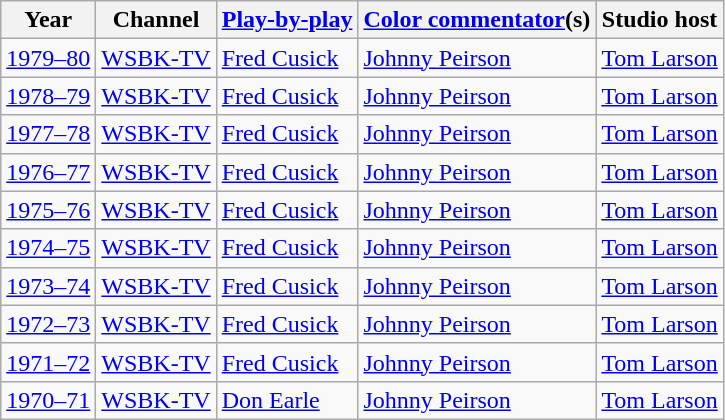<table class="wikitable">
<tr>
<th>Year</th>
<th>Channel</th>
<th><a href='#'>Play-by-play</a></th>
<th><a href='#'>Color commentator</a>(s)</th>
<th>Studio host</th>
</tr>
<tr>
<td><a href='#'>1979–80</a></td>
<td><a href='#'>WSBK-TV</a></td>
<td><a href='#'>Fred Cusick</a></td>
<td><a href='#'>Johnny Peirson</a></td>
<td><a href='#'>Tom Larson</a></td>
</tr>
<tr>
<td><a href='#'>1978–79</a></td>
<td><a href='#'>WSBK-TV</a></td>
<td><a href='#'>Fred Cusick</a></td>
<td><a href='#'>Johnny Peirson</a></td>
<td><a href='#'>Tom Larson</a></td>
</tr>
<tr>
<td><a href='#'>1977–78</a></td>
<td><a href='#'>WSBK-TV</a></td>
<td><a href='#'>Fred Cusick</a></td>
<td><a href='#'>Johnny Peirson</a></td>
<td><a href='#'>Tom Larson</a></td>
</tr>
<tr>
<td><a href='#'>1976–77</a></td>
<td><a href='#'>WSBK-TV</a></td>
<td><a href='#'>Fred Cusick</a></td>
<td><a href='#'>Johnny Peirson</a></td>
<td><a href='#'>Tom Larson</a></td>
</tr>
<tr>
<td><a href='#'>1975–76</a></td>
<td><a href='#'>WSBK-TV</a></td>
<td><a href='#'>Fred Cusick</a></td>
<td><a href='#'>Johnny Peirson</a></td>
<td><a href='#'>Tom Larson</a></td>
</tr>
<tr>
<td><a href='#'>1974–75</a></td>
<td><a href='#'>WSBK-TV</a></td>
<td><a href='#'>Fred Cusick</a></td>
<td><a href='#'>Johnny Peirson</a></td>
<td><a href='#'>Tom Larson</a></td>
</tr>
<tr>
<td><a href='#'>1973–74</a></td>
<td><a href='#'>WSBK-TV</a></td>
<td><a href='#'>Fred Cusick</a></td>
<td><a href='#'>Johnny Peirson</a></td>
<td><a href='#'>Tom Larson</a></td>
</tr>
<tr>
<td><a href='#'>1972–73</a></td>
<td><a href='#'>WSBK-TV</a></td>
<td><a href='#'>Fred Cusick</a></td>
<td><a href='#'>Johnny Peirson</a></td>
<td><a href='#'>Tom Larson</a></td>
</tr>
<tr>
<td><a href='#'>1971–72</a></td>
<td><a href='#'>WSBK-TV</a></td>
<td><a href='#'>Fred Cusick</a></td>
<td><a href='#'>Johnny Peirson</a></td>
<td><a href='#'>Tom Larson</a></td>
</tr>
<tr>
<td><a href='#'>1970–71</a></td>
<td><a href='#'>WSBK-TV</a></td>
<td><a href='#'>Don Earle</a></td>
<td><a href='#'>Johnny Peirson</a></td>
<td><a href='#'>Tom Larson</a></td>
</tr>
</table>
